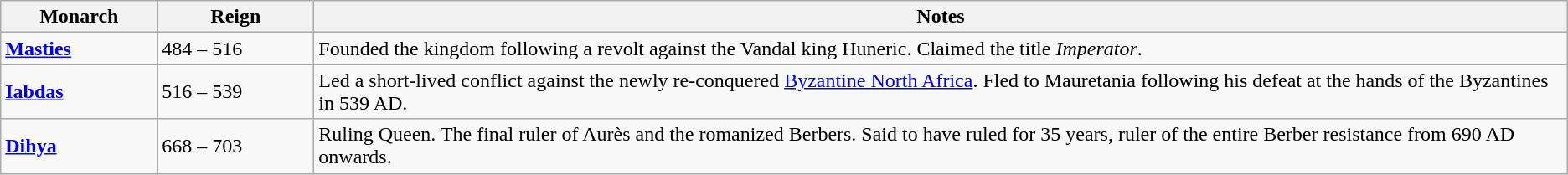<table class="wikitable">
<tr>
<th style="width:10%;">Monarch</th>
<th style="width:10%;"><strong>Reign</strong></th>
<th style="width:80%;"><strong>Notes</strong></th>
</tr>
<tr>
<td><strong><a href='#'>Masties</a></strong></td>
<td> 484 –  516</td>
<td>Founded the kingdom following a revolt against the Vandal king Huneric. Claimed the title <em>Imperator</em>.</td>
</tr>
<tr>
<td><strong><a href='#'>Iabdas</a></strong></td>
<td> 516 – 539</td>
<td>Led a short-lived conflict against the newly re-conquered <a href='#'>Byzantine North Africa</a>. Fled to Mauretania following his defeat at the hands of the Byzantines in 539 AD.</td>
</tr>
<tr>
<td><strong><a href='#'>Dihya</a></strong></td>
<td> 668 – 703</td>
<td>Ruling Queen. The final ruler of Aurès and the romanized Berbers. Said to have ruled for 35 years, ruler of the entire Berber resistance from 690 AD onwards.</td>
</tr>
</table>
